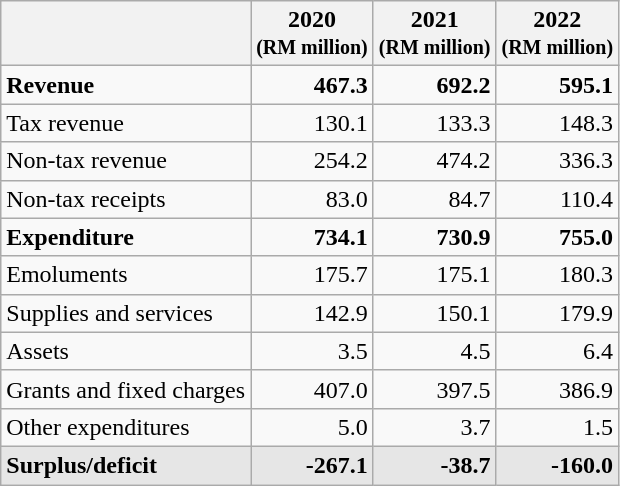<table class="wikitable mw-collapsible">
<tr>
<th></th>
<th>2020<br><small>(RM million)</small></th>
<th>2021<br><small>(RM million)</small></th>
<th>2022<br><small>(RM million)</small></th>
</tr>
<tr>
<td><strong>Revenue</strong></td>
<td align="right"><strong>467.3</strong></td>
<td align="right"><strong>692.2</strong></td>
<td align="right"><strong>595.1</strong></td>
</tr>
<tr>
<td>Tax revenue</td>
<td align="right">130.1</td>
<td align="right">133.3</td>
<td align="right">148.3</td>
</tr>
<tr>
<td>Non-tax revenue</td>
<td align="right">254.2</td>
<td align="right">474.2</td>
<td align="right">336.3</td>
</tr>
<tr>
<td>Non-tax receipts</td>
<td align="right">83.0</td>
<td align="right">84.7</td>
<td align="right">110.4</td>
</tr>
<tr>
<td><strong>Expenditure</strong></td>
<td align="right"><strong>734.1</strong></td>
<td align="right"><strong>730.9</strong></td>
<td align="right"><strong>755.0</strong></td>
</tr>
<tr>
<td>Emoluments</td>
<td align="right">175.7</td>
<td align="right">175.1</td>
<td align="right">180.3</td>
</tr>
<tr>
<td>Supplies and services</td>
<td align="right">142.9</td>
<td align="right">150.1</td>
<td align="right">179.9</td>
</tr>
<tr>
<td>Assets</td>
<td align="right">3.5</td>
<td align="right">4.5</td>
<td align="right">6.4</td>
</tr>
<tr>
<td>Grants and fixed charges</td>
<td align="right">407.0</td>
<td align="right">397.5</td>
<td align="right">386.9</td>
</tr>
<tr>
<td>Other expenditures</td>
<td align="right">5.0</td>
<td align="right">3.7</td>
<td align="right">1.5</td>
</tr>
<tr style="background:#e6e6e6">
<td><strong>Surplus/deficit</strong></td>
<td align="right"><strong>-267.1</strong></td>
<td align="right"><strong>-38.7</strong></td>
<td align="right"><strong>-160.0</strong></td>
</tr>
</table>
